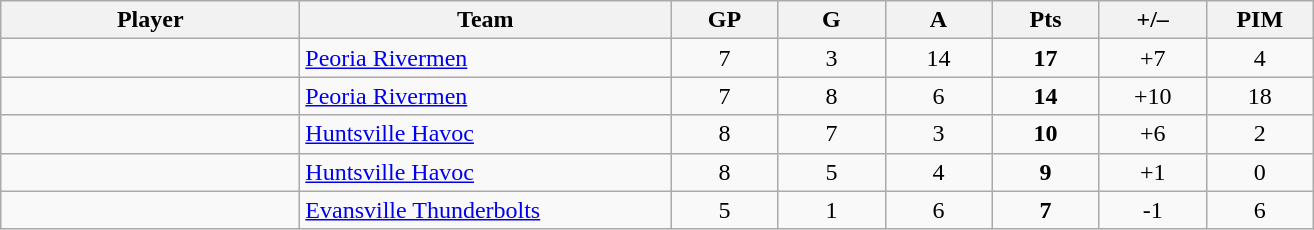<table class="wikitable sortable" style="text-align:center">
<tr>
<th style="width:12em">Player</th>
<th style="width:15em">Team</th>
<th style="width:4em">GP</th>
<th style="width:4em">G</th>
<th style="width:4em">A</th>
<th style="width:4em">Pts</th>
<th style="width:4em">+/–</th>
<th style="width:4em">PIM</th>
</tr>
<tr>
<td align=left></td>
<td align=left><a href='#'>Peoria Rivermen</a></td>
<td>7</td>
<td>3</td>
<td>14</td>
<td><strong>17</strong></td>
<td>+7</td>
<td>4</td>
</tr>
<tr>
<td align=left></td>
<td align=left><a href='#'>Peoria Rivermen</a></td>
<td>7</td>
<td>8</td>
<td>6</td>
<td><strong>14</strong></td>
<td>+10</td>
<td>18</td>
</tr>
<tr>
<td align=left></td>
<td align=left><a href='#'>Huntsville Havoc</a></td>
<td>8</td>
<td>7</td>
<td>3</td>
<td><strong>10</strong></td>
<td>+6</td>
<td>2</td>
</tr>
<tr>
<td align=left></td>
<td align=left><a href='#'>Huntsville Havoc</a></td>
<td>8</td>
<td>5</td>
<td>4</td>
<td><strong>9</strong></td>
<td>+1</td>
<td>0</td>
</tr>
<tr>
<td align=left></td>
<td align=left><a href='#'>Evansville Thunderbolts</a></td>
<td>5</td>
<td>1</td>
<td>6</td>
<td><strong>7</strong></td>
<td>-1</td>
<td>6</td>
</tr>
</table>
